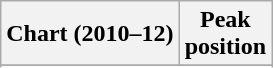<table class="wikitable sortable plainrowheaders" border="1">
<tr>
<th>Chart (2010–12)</th>
<th>Peak<br>position</th>
</tr>
<tr>
</tr>
<tr>
</tr>
<tr>
</tr>
<tr>
</tr>
</table>
